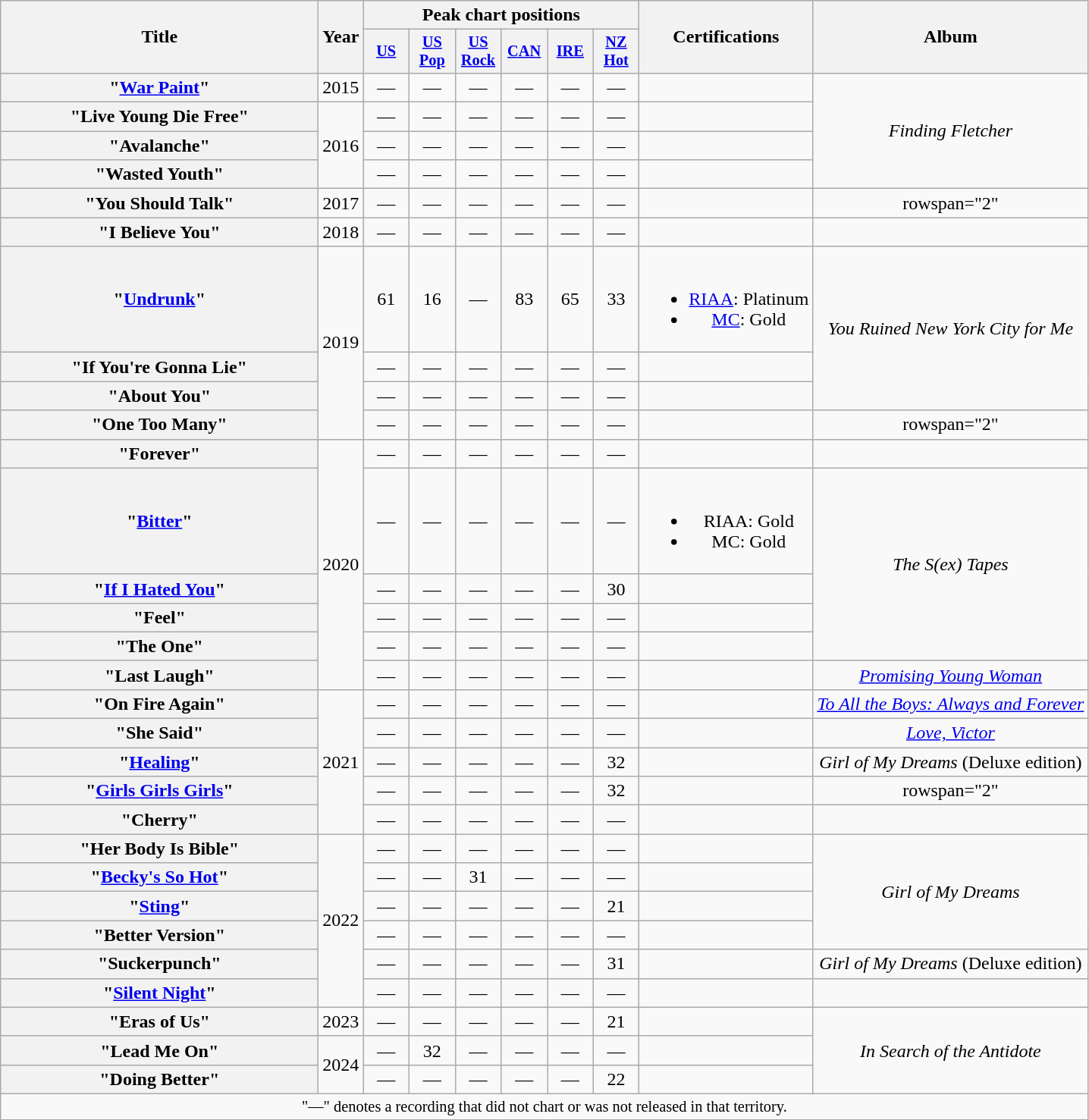<table class="wikitable plainrowheaders" style="text-align:center;">
<tr>
<th scope="col" rowspan="2" style="width:17em;">Title</th>
<th scope="col" rowspan="2" style="width:1em;">Year</th>
<th scope="col" colspan="6">Peak chart positions</th>
<th scope="col" rowspan="2">Certifications</th>
<th scope="col" rowspan="2">Album</th>
</tr>
<tr>
<th scope="col" style="width:2.5em;font-size:85%;"><a href='#'>US</a><br></th>
<th scope="col" style="width:2.5em;font-size:85%;"><a href='#'>US<br>Pop</a><br></th>
<th scope="col" style="width:2.5em;font-size:85%;"><a href='#'>US<br>Rock</a><br></th>
<th scope="col" style="width:2.5em;font-size:85%;"><a href='#'>CAN</a><br></th>
<th scope="col" style="width:2.5em;font-size:85%;"><a href='#'>IRE</a><br></th>
<th scope="col" style="width:2.5em;font-size:85%;"><a href='#'>NZ<br>Hot</a><br></th>
</tr>
<tr>
<th scope="row">"<a href='#'>War Paint</a>"</th>
<td>2015</td>
<td>—</td>
<td>—</td>
<td>—</td>
<td>—</td>
<td>—</td>
<td>—</td>
<td></td>
<td rowspan="4"><em>Finding Fletcher</em></td>
</tr>
<tr>
<th scope="row">"Live Young Die Free"</th>
<td rowspan="3">2016</td>
<td>—</td>
<td>—</td>
<td>—</td>
<td>—</td>
<td>—</td>
<td>—</td>
<td></td>
</tr>
<tr>
<th scope="row">"Avalanche"</th>
<td>—</td>
<td>—</td>
<td>—</td>
<td>—</td>
<td>—</td>
<td>—</td>
<td></td>
</tr>
<tr>
<th scope="row">"Wasted Youth"</th>
<td>—</td>
<td>—</td>
<td>—</td>
<td>—</td>
<td>—</td>
<td>—</td>
<td></td>
</tr>
<tr>
<th scope="row">"You Should Talk"</th>
<td>2017</td>
<td>—</td>
<td>—</td>
<td>—</td>
<td>—</td>
<td>—</td>
<td>—</td>
<td></td>
<td>rowspan="2" </td>
</tr>
<tr>
<th scope="row">"I Believe You"</th>
<td>2018</td>
<td>—</td>
<td>—</td>
<td>—</td>
<td>—</td>
<td>—</td>
<td>—</td>
<td></td>
</tr>
<tr>
<th scope="row">"<a href='#'>Undrunk</a>"</th>
<td rowspan="4">2019</td>
<td>61</td>
<td>16</td>
<td>—</td>
<td>83</td>
<td>65</td>
<td>33</td>
<td><br><ul><li><a href='#'>RIAA</a>: Platinum</li><li><a href='#'>MC</a>: Gold</li></ul></td>
<td rowspan="3"><em>You Ruined New York City for Me</em></td>
</tr>
<tr>
<th scope="row">"If You're Gonna Lie"</th>
<td>—</td>
<td>—</td>
<td>—</td>
<td>—</td>
<td>—</td>
<td>—</td>
<td></td>
</tr>
<tr>
<th scope="row">"About You"</th>
<td>—</td>
<td>—</td>
<td>—</td>
<td>—</td>
<td>—</td>
<td>—</td>
<td></td>
</tr>
<tr>
<th scope="row">"One Too Many"</th>
<td>—</td>
<td>—</td>
<td>—</td>
<td>—</td>
<td>—</td>
<td>—</td>
<td></td>
<td>rowspan="2" </td>
</tr>
<tr>
<th scope="row">"Forever"</th>
<td rowspan="6">2020</td>
<td>—</td>
<td>—</td>
<td>—</td>
<td>—</td>
<td>—</td>
<td>—</td>
<td></td>
</tr>
<tr>
<th scope="row">"<a href='#'>Bitter</a>" </th>
<td>—</td>
<td>—</td>
<td>—</td>
<td>—</td>
<td>—</td>
<td>—</td>
<td><br><ul><li>RIAA: Gold</li><li>MC: Gold</li></ul></td>
<td rowspan="4"><em>The S(ex) Tapes</em></td>
</tr>
<tr>
<th scope="row">"<a href='#'>If I Hated You</a>"</th>
<td>—</td>
<td>—</td>
<td>—</td>
<td>—</td>
<td>—</td>
<td>30</td>
<td></td>
</tr>
<tr>
<th scope="row">"Feel"</th>
<td>—</td>
<td>—</td>
<td>—</td>
<td>—</td>
<td>—</td>
<td>—</td>
<td></td>
</tr>
<tr>
<th scope="row">"The One"</th>
<td>—</td>
<td>—</td>
<td>—</td>
<td>—</td>
<td>—</td>
<td>—</td>
<td></td>
</tr>
<tr>
<th scope="row">"Last Laugh"</th>
<td>—</td>
<td>—</td>
<td>—</td>
<td>—</td>
<td>—</td>
<td>—</td>
<td></td>
<td><em><a href='#'>Promising Young Woman</a></em></td>
</tr>
<tr>
<th scope="row">"On Fire Again"</th>
<td rowspan="5">2021</td>
<td>—</td>
<td>—</td>
<td>—</td>
<td>—</td>
<td>—</td>
<td>—</td>
<td></td>
<td><em><a href='#'>To All the Boys: Always and Forever</a></em></td>
</tr>
<tr>
<th scope="row">"She Said"</th>
<td>—</td>
<td>—</td>
<td>—</td>
<td>—</td>
<td>—</td>
<td>—</td>
<td></td>
<td><em><a href='#'>Love, Victor</a></em></td>
</tr>
<tr>
<th scope="row">"<a href='#'>Healing</a>"</th>
<td>—</td>
<td>—</td>
<td>—</td>
<td>—</td>
<td>—</td>
<td>32</td>
<td></td>
<td><em>Girl of My Dreams</em> (Deluxe edition)</td>
</tr>
<tr>
<th scope="row">"<a href='#'>Girls Girls Girls</a>"</th>
<td>—</td>
<td>—</td>
<td>—</td>
<td>—</td>
<td>—</td>
<td>32</td>
<td></td>
<td>rowspan="2" </td>
</tr>
<tr>
<th scope="row">"Cherry" </th>
<td>—</td>
<td>—</td>
<td>—</td>
<td>—</td>
<td>—</td>
<td>—</td>
<td></td>
</tr>
<tr>
<th scope="row">"Her Body Is Bible"</th>
<td rowspan="6">2022</td>
<td>—</td>
<td>—</td>
<td>—</td>
<td>—</td>
<td>—</td>
<td>—</td>
<td></td>
<td rowspan="4"><em>Girl of My Dreams</em></td>
</tr>
<tr>
<th scope="row">"<a href='#'>Becky's So Hot</a>"</th>
<td>—</td>
<td>—</td>
<td>31</td>
<td>—</td>
<td>—</td>
<td>—</td>
<td></td>
</tr>
<tr>
<th scope="row">"<a href='#'>Sting</a>"</th>
<td>—</td>
<td>—</td>
<td>—</td>
<td>—</td>
<td>—</td>
<td>21</td>
</tr>
<tr>
<th scope="row">"Better Version"</th>
<td>—</td>
<td>—</td>
<td>—</td>
<td>—</td>
<td>—</td>
<td>—</td>
<td></td>
</tr>
<tr>
<th scope="row">"Suckerpunch"</th>
<td>—</td>
<td>—</td>
<td>—</td>
<td>—</td>
<td>—</td>
<td>31</td>
<td></td>
<td><em>Girl of My Dreams</em> (Deluxe edition)</td>
</tr>
<tr>
<th scope="row">"<a href='#'>Silent Night</a>"</th>
<td>—</td>
<td>—</td>
<td>—</td>
<td>—</td>
<td>—</td>
<td>—</td>
<td></td>
<td></td>
</tr>
<tr>
<th scope="row">"Eras of Us"</th>
<td>2023</td>
<td>—</td>
<td>—</td>
<td>—</td>
<td>—</td>
<td>—</td>
<td>21</td>
<td></td>
<td rowspan="3"><em>In Search of the Antidote</em></td>
</tr>
<tr>
<th scope="row">"Lead Me On"</th>
<td rowspan="2">2024</td>
<td>—</td>
<td>32</td>
<td>—</td>
<td>—</td>
<td>—</td>
<td>—</td>
<td></td>
</tr>
<tr>
<th scope="row">"Doing Better"</th>
<td>—</td>
<td>—</td>
<td>—</td>
<td>—</td>
<td>—</td>
<td>22</td>
<td></td>
</tr>
<tr>
<td colspan="18" style="font-size:85%;">"—" denotes a recording that did not chart or was not released in that territory.</td>
</tr>
</table>
